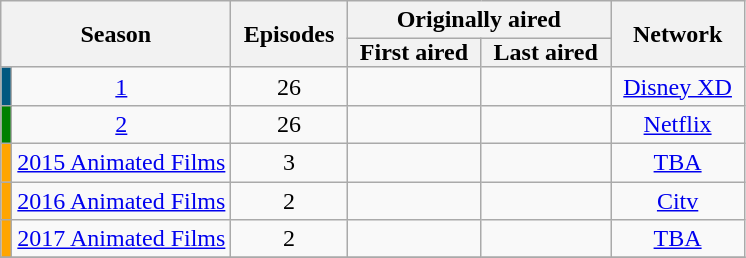<table class="wikitable" style="text-align: center;">
<tr>
<th style="padding: 0 8px;" colspan="2" rowspan="2">Season</th>
<th style="padding: 0 8px;" rowspan="2">Episodes</th>
<th colspan="2">Originally aired</th>
<th rowspan="2">Network</th>
</tr>
<tr>
<th style="padding: 0 8px;">First aired</th>
<th style="padding: 0 8px;">Last aired</th>
</tr>
<tr>
<td style="background:#025880; color:white;"></td>
<td><a href='#'>1</a></td>
<td>26</td>
<td style="padding: 0 8px;"></td>
<td style="padding: 0 8px;"></td>
<td style="padding: 0 8px;"><a href='#'>Disney XD</a></td>
</tr>
<tr>
<td style="background:green; color:white;"></td>
<td><a href='#'>2</a></td>
<td>26</td>
<td style="padding: 0 8px;"></td>
<td style="padding: 0 8px;"></td>
<td style="padding: 0 8px;"><a href='#'>Netflix</a></td>
</tr>
<tr>
<td style="background:orange; color:white;"></td>
<td><a href='#'>2015 Animated Films</a></td>
<td>3</td>
<td style="padding: 0 8px;"></td>
<td style="padding: 0 8px;"></td>
<td style="padding: 0 8px;"><a href='#'>TBA</a></td>
</tr>
<tr>
<td style="background:orange; color:white;"></td>
<td><a href='#'>2016 Animated Films</a></td>
<td>2</td>
<td style="padding: 0 8px;"></td>
<td style="padding: 0 8px;"></td>
<td style="padding: 0 8px;"><a href='#'>Citv</a></td>
</tr>
<tr>
<td style="background:orange; color:white;"></td>
<td><a href='#'>2017 Animated Films</a></td>
<td>2</td>
<td style="padding: 0 8px;"></td>
<td style="padding: 0 8px;"></td>
<td style="padding: 0 8px;"><a href='#'>TBA</a></td>
</tr>
<tr>
</tr>
</table>
